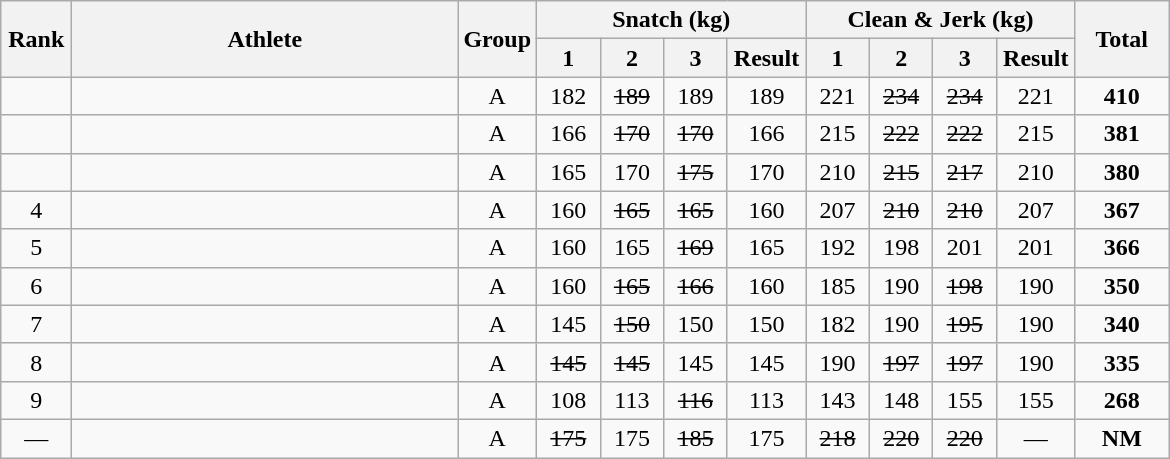<table class = "wikitable" style="text-align:center;">
<tr>
<th rowspan=2 width=40>Rank</th>
<th rowspan=2 width=250>Athlete</th>
<th rowspan=2 width=40>Group</th>
<th colspan=4>Snatch (kg)</th>
<th colspan=4>Clean & Jerk (kg)</th>
<th rowspan=2 width=55>Total</th>
</tr>
<tr>
<th width=35>1</th>
<th width=35>2</th>
<th width=35>3</th>
<th width=45>Result</th>
<th width=35>1</th>
<th width=35>2</th>
<th width=35>3</th>
<th width=45>Result</th>
</tr>
<tr>
<td></td>
<td align=left></td>
<td>A</td>
<td>182</td>
<td><s>189</s></td>
<td>189</td>
<td>189</td>
<td>221</td>
<td><s>234</s></td>
<td><s>234</s></td>
<td>221</td>
<td><strong>410</strong></td>
</tr>
<tr>
<td></td>
<td align=left></td>
<td>A</td>
<td>166</td>
<td><s>170</s></td>
<td><s>170</s></td>
<td>166</td>
<td>215</td>
<td><s>222</s></td>
<td><s>222</s></td>
<td>215</td>
<td><strong>381</strong></td>
</tr>
<tr>
<td></td>
<td align=left></td>
<td>A</td>
<td>165</td>
<td>170</td>
<td><s>175</s></td>
<td>170</td>
<td>210</td>
<td><s>215</s></td>
<td><s>217</s></td>
<td>210</td>
<td><strong>380</strong></td>
</tr>
<tr>
<td>4</td>
<td align=left></td>
<td>A</td>
<td>160</td>
<td><s>165</s></td>
<td><s>165</s></td>
<td>160</td>
<td>207</td>
<td><s>210</s></td>
<td><s>210</s></td>
<td>207</td>
<td><strong>367</strong></td>
</tr>
<tr>
<td>5</td>
<td align=left></td>
<td>A</td>
<td>160</td>
<td>165</td>
<td><s>169</s></td>
<td>165</td>
<td>192</td>
<td>198</td>
<td>201</td>
<td>201</td>
<td><strong>366</strong></td>
</tr>
<tr>
<td>6</td>
<td align=left></td>
<td>A</td>
<td>160</td>
<td><s>165</s></td>
<td><s>166</s></td>
<td>160</td>
<td>185</td>
<td>190</td>
<td><s>198</s></td>
<td>190</td>
<td><strong>350</strong></td>
</tr>
<tr>
<td>7</td>
<td align=left></td>
<td>A</td>
<td>145</td>
<td><s>150</s></td>
<td>150</td>
<td>150</td>
<td>182</td>
<td>190</td>
<td><s>195</s></td>
<td>190</td>
<td><strong>340</strong></td>
</tr>
<tr>
<td>8</td>
<td align=left></td>
<td>A</td>
<td><s>145</s></td>
<td><s>145</s></td>
<td>145</td>
<td>145</td>
<td>190</td>
<td><s>197</s></td>
<td><s>197</s></td>
<td>190</td>
<td><strong>335</strong></td>
</tr>
<tr>
<td>9</td>
<td align=left></td>
<td>A</td>
<td>108</td>
<td>113</td>
<td><s>116</s></td>
<td>113</td>
<td>143</td>
<td>148</td>
<td>155</td>
<td>155</td>
<td><strong>268</strong></td>
</tr>
<tr>
<td>—</td>
<td align=left></td>
<td>A</td>
<td><s>175</s></td>
<td>175</td>
<td><s>185</s></td>
<td>175</td>
<td><s>218</s></td>
<td><s>220</s></td>
<td><s>220</s></td>
<td>—</td>
<td><strong>NM </strong></td>
</tr>
</table>
